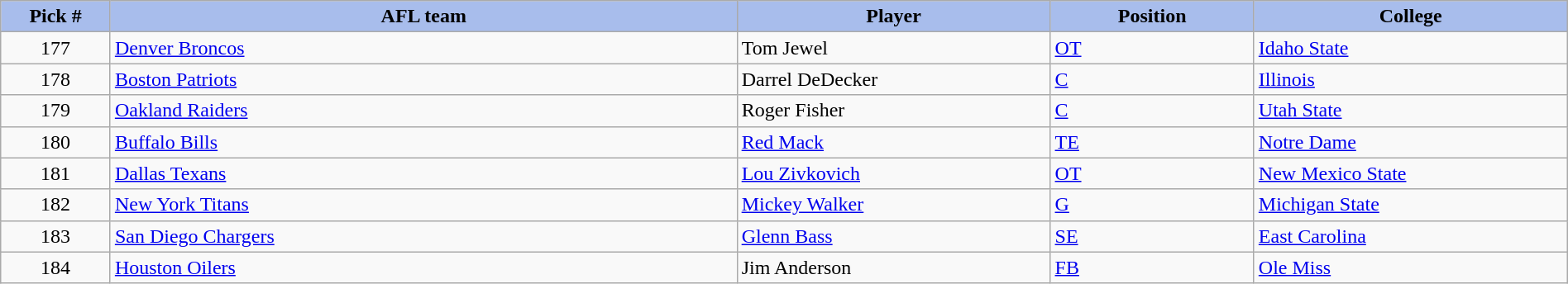<table class="wikitable sortable sortable" style="width: 100%">
<tr>
<th style="background:#A8BDEC;" width=7%>Pick #</th>
<th width=40% style="background:#A8BDEC;">AFL team</th>
<th width=20% style="background:#A8BDEC;">Player</th>
<th width=13% style="background:#A8BDEC;">Position</th>
<th style="background:#A8BDEC;">College</th>
</tr>
<tr>
<td align="center">177</td>
<td><a href='#'>Denver Broncos</a></td>
<td>Tom Jewel</td>
<td><a href='#'>OT</a></td>
<td><a href='#'>Idaho State</a></td>
</tr>
<tr>
<td align="center">178</td>
<td><a href='#'>Boston Patriots</a></td>
<td>Darrel DeDecker</td>
<td><a href='#'>C</a></td>
<td><a href='#'>Illinois</a></td>
</tr>
<tr>
<td align="center">179</td>
<td><a href='#'>Oakland Raiders</a></td>
<td>Roger Fisher</td>
<td><a href='#'>C</a></td>
<td><a href='#'>Utah State</a></td>
</tr>
<tr>
<td align="center">180</td>
<td><a href='#'>Buffalo Bills</a></td>
<td><a href='#'>Red Mack</a></td>
<td><a href='#'>TE</a></td>
<td><a href='#'>Notre Dame</a></td>
</tr>
<tr>
<td align="center">181</td>
<td><a href='#'>Dallas Texans</a></td>
<td><a href='#'>Lou Zivkovich</a></td>
<td><a href='#'>OT</a></td>
<td><a href='#'>New Mexico State</a></td>
</tr>
<tr>
<td align="center">182</td>
<td><a href='#'>New York Titans</a></td>
<td><a href='#'>Mickey Walker</a></td>
<td><a href='#'>G</a></td>
<td><a href='#'>Michigan State</a></td>
</tr>
<tr>
<td align="center">183</td>
<td><a href='#'>San Diego Chargers</a></td>
<td><a href='#'>Glenn Bass</a></td>
<td><a href='#'>SE</a></td>
<td><a href='#'>East Carolina</a></td>
</tr>
<tr>
<td align="center">184</td>
<td><a href='#'>Houston Oilers</a></td>
<td>Jim Anderson</td>
<td><a href='#'>FB</a></td>
<td><a href='#'>Ole Miss</a></td>
</tr>
</table>
